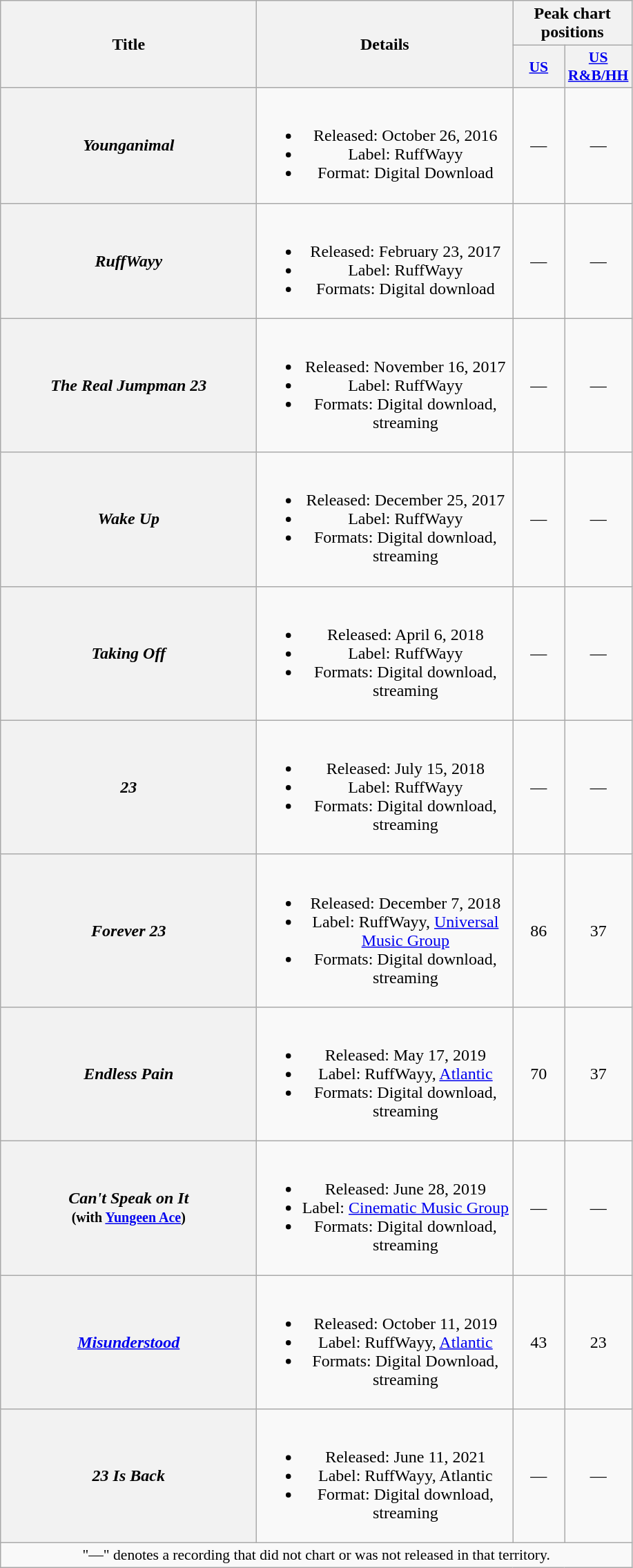<table class="wikitable plainrowheaders" style="text-align:center;">
<tr>
<th scope="col" rowspan="2" style="width:15em;">Title</th>
<th scope="col" rowspan="2" style="width:15em;">Details</th>
<th colspan="2">Peak chart positions</th>
</tr>
<tr>
<th scope="col" style="width:3em;font-size:90%;"><a href='#'>US</a></th>
<th scope="col" style="width:3em;font-size:90%;"><a href='#'>US<br>R&B/HH</a></th>
</tr>
<tr>
<th scope="row"><em>Younganimal</em></th>
<td><br><ul><li>Released: October 26, 2016</li><li>Label: RuffWayy</li><li>Format: Digital Download</li></ul></td>
<td>—</td>
<td>—</td>
</tr>
<tr>
<th scope="row"><em>RuffWayy</em></th>
<td><br><ul><li>Released: February 23, 2017</li><li>Label: RuffWayy</li><li>Formats: Digital download</li></ul></td>
<td>—</td>
<td>—</td>
</tr>
<tr>
<th scope="row"><em>The Real Jumpman 23</em></th>
<td><br><ul><li>Released: November 16, 2017</li><li>Label: RuffWayy</li><li>Formats: Digital download, streaming</li></ul></td>
<td>—</td>
<td>—</td>
</tr>
<tr>
<th scope="row"><em>Wake Up</em></th>
<td><br><ul><li>Released: December 25, 2017</li><li>Label: RuffWayy</li><li>Formats: Digital download, streaming</li></ul></td>
<td>—</td>
<td>—</td>
</tr>
<tr>
<th scope="row"><em>Taking Off</em></th>
<td><br><ul><li>Released: April 6, 2018</li><li>Label: RuffWayy</li><li>Formats: Digital download, streaming</li></ul></td>
<td>—</td>
<td>—</td>
</tr>
<tr>
<th scope="row"><em>23</em></th>
<td><br><ul><li>Released: July 15, 2018</li><li>Label: RuffWayy</li><li>Formats: Digital download, streaming</li></ul></td>
<td>—</td>
<td>—</td>
</tr>
<tr>
<th scope="row"><em>Forever 23</em></th>
<td><br><ul><li>Released: December 7, 2018</li><li>Label: RuffWayy, <a href='#'>Universal Music Group</a></li><li>Formats: Digital download, streaming</li></ul></td>
<td>86</td>
<td>37</td>
</tr>
<tr>
<th scope="row"><em>Endless Pain</em></th>
<td><br><ul><li>Released: May 17, 2019</li><li>Label: RuffWayy, <a href='#'>Atlantic</a></li><li>Formats: Digital download, streaming</li></ul></td>
<td>70</td>
<td>37</td>
</tr>
<tr>
<th scope="row"><em>Can't Speak on It</em><br><small>(with <a href='#'>Yungeen Ace</a>)</small></th>
<td><br><ul><li>Released: June 28, 2019</li><li>Label: <a href='#'>Cinematic Music Group</a></li><li>Formats: Digital download, streaming</li></ul></td>
<td>—</td>
<td>—</td>
</tr>
<tr>
<th scope="row"><em><a href='#'>Misunderstood</a></em></th>
<td><br><ul><li>Released: October 11, 2019</li><li>Label: RuffWayy, <a href='#'>Atlantic</a></li><li>Formats: Digital Download, streaming</li></ul></td>
<td>43</td>
<td>23</td>
</tr>
<tr>
<th scope="row"><em>23 Is Back</em></th>
<td><br><ul><li>Released: June 11, 2021</li><li>Label: RuffWayy, Atlantic</li><li>Format: Digital download, streaming</li></ul></td>
<td>—</td>
<td>—</td>
</tr>
<tr>
<td colspan="4" style="font-size:90%">"—" denotes a recording that did not chart or was not released in that territory.</td>
</tr>
</table>
